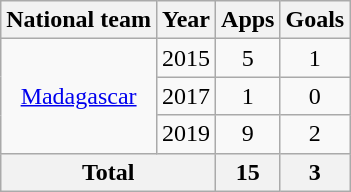<table class="wikitable" style="text-align:center">
<tr>
<th>National team</th>
<th>Year</th>
<th>Apps</th>
<th>Goals</th>
</tr>
<tr>
<td rowspan="3"><a href='#'>Madagascar</a></td>
<td>2015</td>
<td>5</td>
<td>1</td>
</tr>
<tr>
<td>2017</td>
<td>1</td>
<td>0</td>
</tr>
<tr>
<td>2019</td>
<td>9</td>
<td>2</td>
</tr>
<tr>
<th colspan="2">Total</th>
<th>15</th>
<th>3</th>
</tr>
</table>
